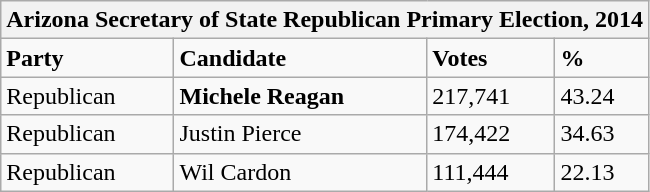<table class="wikitable">
<tr>
<th colspan="4">Arizona Secretary of State Republican Primary Election, 2014</th>
</tr>
<tr>
<td><strong>Party</strong></td>
<td><strong>Candidate</strong></td>
<td><strong>Votes</strong></td>
<td><strong>%</strong></td>
</tr>
<tr>
<td>Republican</td>
<td><strong>Michele Reagan</strong></td>
<td>217,741</td>
<td>43.24</td>
</tr>
<tr>
<td>Republican</td>
<td>Justin Pierce</td>
<td>174,422</td>
<td>34.63</td>
</tr>
<tr>
<td>Republican</td>
<td>Wil Cardon</td>
<td>111,444</td>
<td>22.13</td>
</tr>
</table>
